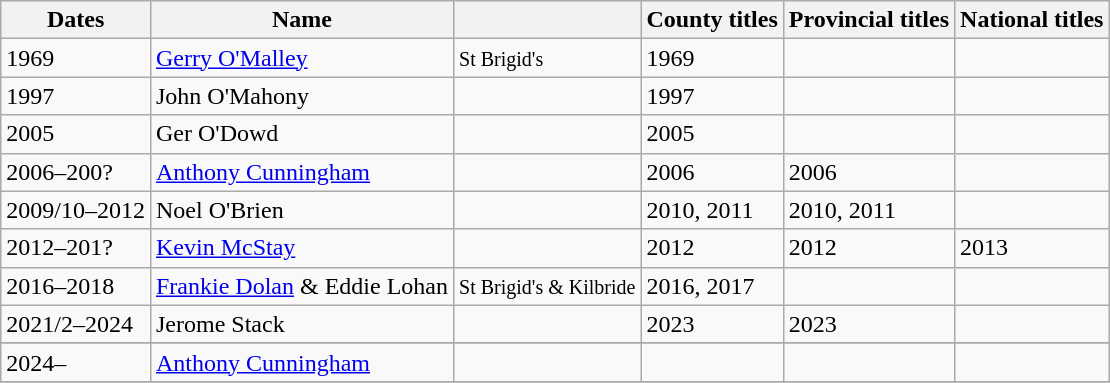<table class="wikitable alternance">
<tr>
<th>Dates</th>
<th>Name</th>
<th></th>
<th class="unsortable">County titles</th>
<th class="unsortable">Provincial titles</th>
<th class="unsortable">National titles</th>
</tr>
<tr>
<td> 1969</td>
<td><a href='#'>Gerry O'Malley</a></td>
<td><small>St Brigid's</small></td>
<td>1969</td>
<td></td>
<td></td>
</tr>
<tr>
<td> 1997</td>
<td>John O'Mahony</td>
<td></td>
<td>1997</td>
<td></td>
<td></td>
</tr>
<tr>
<td> 2005</td>
<td>Ger O'Dowd</td>
<td><small></small></td>
<td>2005</td>
<td></td>
<td></td>
</tr>
<tr>
<td>2006–200?</td>
<td><a href='#'>Anthony Cunningham</a></td>
<td><small></small></td>
<td>2006</td>
<td>2006</td>
<td></td>
</tr>
<tr>
<td>2009/10–2012</td>
<td>Noel O'Brien</td>
<td><small></small></td>
<td>2010, 2011</td>
<td>2010, 2011</td>
<td></td>
</tr>
<tr>
<td>2012–201?</td>
<td><a href='#'>Kevin McStay</a></td>
<td><small></small></td>
<td>2012</td>
<td>2012</td>
<td>2013</td>
</tr>
<tr>
<td>2016–2018</td>
<td><a href='#'>Frankie Dolan</a> & Eddie Lohan</td>
<td><small>St Brigid's & Kilbride</small></td>
<td>2016, 2017</td>
<td></td>
<td></td>
</tr>
<tr>
<td>2021/2–2024</td>
<td>Jerome Stack</td>
<td><small></small></td>
<td>2023</td>
<td>2023</td>
<td></td>
</tr>
<tr>
</tr>
<tr>
<td>2024–</td>
<td><a href='#'>Anthony Cunningham</a></td>
<td><small></small></td>
<td></td>
<td></td>
<td></td>
</tr>
<tr>
</tr>
</table>
